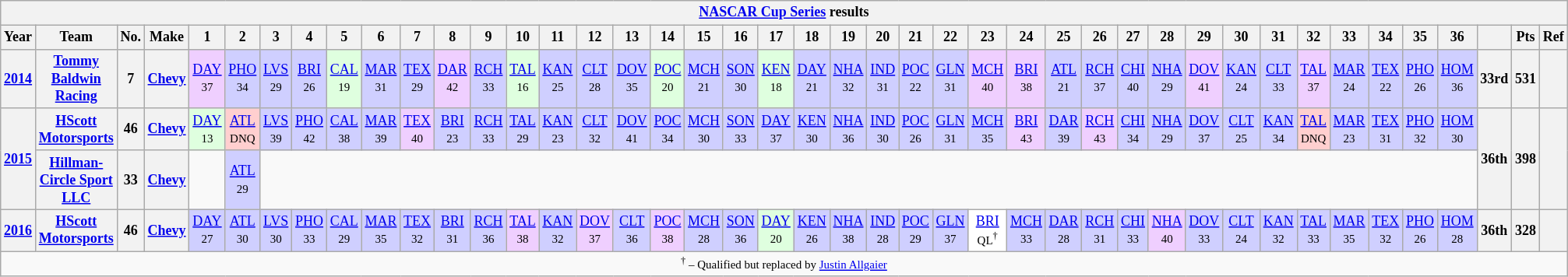<table class="wikitable" style="text-align:center; font-size:75%">
<tr>
<th colspan=45><a href='#'>NASCAR Cup Series</a> results</th>
</tr>
<tr>
<th>Year</th>
<th>Team</th>
<th>No.</th>
<th>Make</th>
<th>1</th>
<th>2</th>
<th>3</th>
<th>4</th>
<th>5</th>
<th>6</th>
<th>7</th>
<th>8</th>
<th>9</th>
<th>10</th>
<th>11</th>
<th>12</th>
<th>13</th>
<th>14</th>
<th>15</th>
<th>16</th>
<th>17</th>
<th>18</th>
<th>19</th>
<th>20</th>
<th>21</th>
<th>22</th>
<th>23</th>
<th>24</th>
<th>25</th>
<th>26</th>
<th>27</th>
<th>28</th>
<th>29</th>
<th>30</th>
<th>31</th>
<th>32</th>
<th>33</th>
<th>34</th>
<th>35</th>
<th>36</th>
<th></th>
<th>Pts</th>
<th>Ref</th>
</tr>
<tr>
<th><a href='#'>2014</a></th>
<th><a href='#'>Tommy Baldwin Racing</a></th>
<th>7</th>
<th><a href='#'>Chevy</a></th>
<td style="background:#EFCFFF;"><a href='#'>DAY</a><br><small>37</small></td>
<td style="background:#CFCFFF;"><a href='#'>PHO</a><br><small>34</small></td>
<td style="background:#CFCFFF;"><a href='#'>LVS</a><br><small>29</small></td>
<td style="background:#CFCFFF;"><a href='#'>BRI</a><br><small>26</small></td>
<td style="background:#DFFFDF;"><a href='#'>CAL</a><br><small>19</small></td>
<td style="background:#CFCFFF;"><a href='#'>MAR</a><br><small>31</small></td>
<td style="background:#CFCFFF;"><a href='#'>TEX</a><br><small>29</small></td>
<td style="background:#EFCFFF;"><a href='#'>DAR</a><br><small>42</small></td>
<td style="background:#CFCFFF;"><a href='#'>RCH</a><br><small>33</small></td>
<td style="background:#DFFFDF;"><a href='#'>TAL</a><br><small>16</small></td>
<td style="background:#CFCFFF;"><a href='#'>KAN</a><br><small>25</small></td>
<td style="background:#CFCFFF;"><a href='#'>CLT</a><br><small>28</small></td>
<td style="background:#CFCFFF;"><a href='#'>DOV</a><br><small>35</small></td>
<td style="background:#DFFFDF;"><a href='#'>POC</a><br><small>20</small></td>
<td style="background:#CFCFFF;"><a href='#'>MCH</a><br><small>21</small></td>
<td style="background:#CFCFFF;"><a href='#'>SON</a><br><small>30</small></td>
<td style="background:#DFFFDF;"><a href='#'>KEN</a><br><small>18</small></td>
<td style="background:#CFCFFF;"><a href='#'>DAY</a><br><small>21</small></td>
<td style="background:#CFCFFF;"><a href='#'>NHA</a><br><small>32</small></td>
<td style="background:#CFCFFF;"><a href='#'>IND</a><br><small>31</small></td>
<td style="background:#CFCFFF;"><a href='#'>POC</a><br><small>22</small></td>
<td style="background:#CFCFFF;"><a href='#'>GLN</a><br><small>31</small></td>
<td style="background:#EFCFFF;"><a href='#'>MCH</a><br><small>40</small></td>
<td style="background:#EFCFFF;"><a href='#'>BRI</a><br><small>38</small></td>
<td style="background:#CFCFFF;"><a href='#'>ATL</a><br><small>21</small></td>
<td style="background:#CFCFFF;"><a href='#'>RCH</a><br><small>37</small></td>
<td style="background:#CFCFFF;"><a href='#'>CHI</a><br><small>40</small></td>
<td style="background:#CFCFFF;"><a href='#'>NHA</a><br><small>29</small></td>
<td style="background:#EFCFFF;"><a href='#'>DOV</a><br><small>41</small></td>
<td style="background:#CFCFFF;"><a href='#'>KAN</a><br><small>24</small></td>
<td style="background:#CFCFFF;"><a href='#'>CLT</a><br><small>33</small></td>
<td style="background:#EFCFFF;"><a href='#'>TAL</a><br><small>37</small></td>
<td style="background:#CFCFFF;"><a href='#'>MAR</a><br><small>24</small></td>
<td style="background:#CFCFFF;"><a href='#'>TEX</a><br><small>22</small></td>
<td style="background:#CFCFFF;"><a href='#'>PHO</a><br><small>26</small></td>
<td style="background:#CFCFFF;"><a href='#'>HOM</a><br><small>36</small></td>
<th>33rd</th>
<th>531</th>
<th></th>
</tr>
<tr>
<th rowspan=2><a href='#'>2015</a></th>
<th><a href='#'>HScott Motorsports</a></th>
<th>46</th>
<th><a href='#'>Chevy</a></th>
<td style="background:#DFFFDF;"><a href='#'>DAY</a><br><small>13</small></td>
<td style="background:#FFCFCF;"><a href='#'>ATL</a><br><small>DNQ</small></td>
<td style="background:#CFCFFF;"><a href='#'>LVS</a><br><small>39</small></td>
<td style="background:#CFCFFF;"><a href='#'>PHO</a><br><small>42</small></td>
<td style="background:#CFCFFF;"><a href='#'>CAL</a><br><small>38</small></td>
<td style="background:#CFCFFF;"><a href='#'>MAR</a><br><small>39</small></td>
<td style="background:#EFCFFF;"><a href='#'>TEX</a><br><small>40</small></td>
<td style="background:#CFCFFF;"><a href='#'>BRI</a><br><small>23</small></td>
<td style="background:#CFCFFF;"><a href='#'>RCH</a><br><small>33</small></td>
<td style="background:#CFCFFF;"><a href='#'>TAL</a><br><small>29</small></td>
<td style="background:#CFCFFF;"><a href='#'>KAN</a><br><small>23</small></td>
<td style="background:#CFCFFF;"><a href='#'>CLT</a><br><small>32</small></td>
<td style="background:#CFCFFF;"><a href='#'>DOV</a><br><small>41</small></td>
<td style="background:#CFCFFF;"><a href='#'>POC</a><br><small>34</small></td>
<td style="background:#CFCFFF;"><a href='#'>MCH</a><br><small>30</small></td>
<td style="background:#CFCFFF;"><a href='#'>SON</a><br><small>33</small></td>
<td style="background:#CFCFFF;"><a href='#'>DAY</a><br><small>37</small></td>
<td style="background:#CFCFFF;"><a href='#'>KEN</a><br><small>30</small></td>
<td style="background:#CFCFFF;"><a href='#'>NHA</a><br><small>36</small></td>
<td style="background:#CFCFFF;"><a href='#'>IND</a><br><small>30</small></td>
<td style="background:#CFCFFF;"><a href='#'>POC</a><br><small>26</small></td>
<td style="background:#CFCFFF;"><a href='#'>GLN</a><br><small>31</small></td>
<td style="background:#CFCFFF;"><a href='#'>MCH</a><br><small>35</small></td>
<td style="background:#EFCFFF;"><a href='#'>BRI</a><br><small>43</small></td>
<td style="background:#CFCFFF;"><a href='#'>DAR</a><br><small>39</small></td>
<td style="background:#EFCFFF;"><a href='#'>RCH</a><br><small>43</small></td>
<td style="background:#CFCFFF;"><a href='#'>CHI</a><br><small>34</small></td>
<td style="background:#CFCFFF;"><a href='#'>NHA</a><br><small>29</small></td>
<td style="background:#CFCFFF;"><a href='#'>DOV</a><br><small>37</small></td>
<td style="background:#CFCFFF;"><a href='#'>CLT</a><br><small>25</small></td>
<td style="background:#CFCFFF;"><a href='#'>KAN</a><br><small>34</small></td>
<td style="background:#FFCFCF;"><a href='#'>TAL</a><br><small>DNQ</small></td>
<td style="background:#CFCFFF;"><a href='#'>MAR</a><br><small>23</small></td>
<td style="background:#CFCFFF;"><a href='#'>TEX</a><br><small>31</small></td>
<td style="background:#CFCFFF;"><a href='#'>PHO</a><br><small>32</small></td>
<td style="background:#CFCFFF;"><a href='#'>HOM</a><br><small>30</small></td>
<th rowspan=2>36th</th>
<th rowspan=2>398</th>
<th rowspan=2></th>
</tr>
<tr>
<th><a href='#'>Hillman-Circle Sport LLC</a></th>
<th>33</th>
<th><a href='#'>Chevy</a></th>
<td></td>
<td style="background:#CFCFFF;"><a href='#'>ATL</a><br><small>29</small></td>
<td colspan=34></td>
</tr>
<tr>
<th><a href='#'>2016</a></th>
<th><a href='#'>HScott Motorsports</a></th>
<th>46</th>
<th><a href='#'>Chevy</a></th>
<td style="background:#CFCFFF;"><a href='#'>DAY</a><br><small>27</small></td>
<td style="background:#CFCFFF;"><a href='#'>ATL</a><br><small>30</small></td>
<td style="background:#CFCFFF;"><a href='#'>LVS</a><br><small>30</small></td>
<td style="background:#CFCFFF;"><a href='#'>PHO</a><br><small>33</small></td>
<td style="background:#CFCFFF;"><a href='#'>CAL</a><br><small>29</small></td>
<td style="background:#CFCFFF;"><a href='#'>MAR</a><br><small>35</small></td>
<td style="background:#CFCFFF;"><a href='#'>TEX</a><br><small>32</small></td>
<td style="background:#CFCFFF;"><a href='#'>BRI</a><br><small>31</small></td>
<td style="background:#CFCFFF;"><a href='#'>RCH</a><br><small>36</small></td>
<td style="background:#EFCFFF;"><a href='#'>TAL</a><br><small>38</small></td>
<td style="background:#CFCFFF;"><a href='#'>KAN</a><br><small>32</small></td>
<td style="background:#EFCFFF;"><a href='#'>DOV</a><br><small>37</small></td>
<td style="background:#CFCFFF;"><a href='#'>CLT</a><br><small>36</small></td>
<td style="background:#EFCFFF;"><a href='#'>POC</a><br><small>38</small></td>
<td style="background:#CFCFFF;"><a href='#'>MCH</a><br><small>28</small></td>
<td style="background:#CFCFFF;"><a href='#'>SON</a><br><small>36</small></td>
<td style="background:#DFFFDF;"><a href='#'>DAY</a><br><small>20</small></td>
<td style="background:#CFCFFF;"><a href='#'>KEN</a><br><small>26</small></td>
<td style="background:#CFCFFF;"><a href='#'>NHA</a><br><small>38</small></td>
<td style="background:#CFCFFF;"><a href='#'>IND</a><br><small>28</small></td>
<td style="background:#CFCFFF;"><a href='#'>POC</a><br><small>29</small></td>
<td style="background:#CFCFFF;"><a href='#'>GLN</a><br><small>37</small></td>
<td style="background:#FFFFFF;"><a href='#'>BRI</a><br><small>QL<sup>†</sup></small></td>
<td style="background:#CFCFFF;"><a href='#'>MCH</a><br><small>33</small></td>
<td style="background:#CFCFFF;"><a href='#'>DAR</a><br><small>28</small></td>
<td style="background:#CFCFFF;"><a href='#'>RCH</a><br><small>31</small></td>
<td style="background:#CFCFFF;"><a href='#'>CHI</a><br><small>33</small></td>
<td style="background:#EFCFFF;"><a href='#'>NHA</a><br><small>40</small></td>
<td style="background:#CFCFFF;"><a href='#'>DOV</a><br><small>33</small></td>
<td style="background:#CFCFFF;"><a href='#'>CLT</a><br><small>24</small></td>
<td style="background:#CFCFFF;"><a href='#'>KAN</a><br><small>32</small></td>
<td style="background:#CFCFFF;"><a href='#'>TAL</a><br><small>33</small></td>
<td style="background:#CFCFFF;"><a href='#'>MAR</a><br><small>35</small></td>
<td style="background:#CFCFFF;"><a href='#'>TEX</a><br><small>32</small></td>
<td style="background:#CFCFFF;"><a href='#'>PHO</a><br><small>26</small></td>
<td style="background:#CFCFFF;"><a href='#'>HOM</a><br><small>28</small></td>
<th>36th</th>
<th>328</th>
<th></th>
</tr>
<tr>
<td colspan=43><small><sup>†</sup> – Qualified but replaced by <a href='#'>Justin Allgaier</a></small></td>
</tr>
</table>
